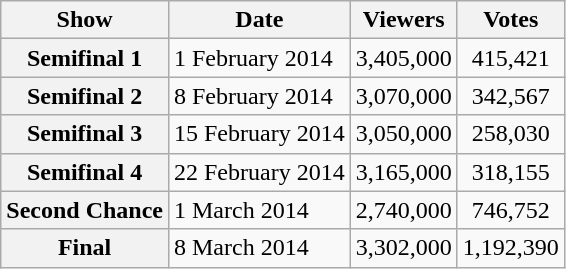<table class="wikitable plainrowheaders sortable" style="text-align:center">
<tr>
<th scope="col">Show</th>
<th scope="col">Date</th>
<th scope="col">Viewers</th>
<th scope="col">Votes</th>
</tr>
<tr>
<th scope="row">Semifinal 1</th>
<td style="text-align:left">1 February 2014</td>
<td>3,405,000</td>
<td>415,421</td>
</tr>
<tr>
<th scope="row">Semifinal 2</th>
<td style="text-align:left">8 February 2014</td>
<td>3,070,000</td>
<td>342,567</td>
</tr>
<tr>
<th scope="row">Semifinal 3</th>
<td style="text-align:left">15 February 2014</td>
<td>3,050,000</td>
<td>258,030</td>
</tr>
<tr>
<th scope="row">Semifinal 4</th>
<td style="text-align:left">22 February 2014</td>
<td>3,165,000</td>
<td>318,155</td>
</tr>
<tr>
<th scope="row">Second Chance</th>
<td style="text-align:left">1 March 2014</td>
<td>2,740,000</td>
<td>746,752</td>
</tr>
<tr>
<th scope="row">Final</th>
<td style="text-align:left">8 March 2014</td>
<td>3,302,000</td>
<td>1,192,390</td>
</tr>
</table>
